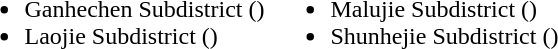<table>
<tr>
<td valign="top"><br><ul><li>Ganhechen Subdistrict ()</li><li>Laojie Subdistrict ()</li></ul></td>
<td valign="top"><br><ul><li>Malujie Subdistrict ()</li><li>Shunhejie Subdistrict ()</li></ul></td>
</tr>
</table>
